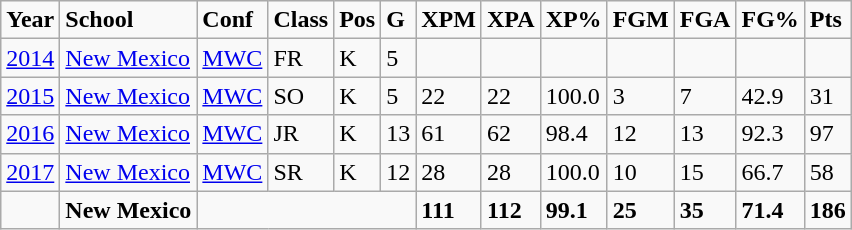<table class="wikitable">
<tr>
<td style="font-weight:bold;">Year</td>
<td style="font-weight:bold;">School</td>
<td style="font-weight:bold;">Conf</td>
<td style="font-weight:bold;">Class</td>
<td style="font-weight:bold;">Pos</td>
<td style="font-weight:bold;">G</td>
<td style="font-weight:bold;">XPM</td>
<td style="font-weight:bold;">XPA</td>
<td style="font-weight:bold;">XP%</td>
<td style="font-weight:bold;">FGM</td>
<td style="font-weight:bold;">FGA</td>
<td style="font-weight:bold;">FG%</td>
<td style="font-weight:bold;">Pts</td>
</tr>
<tr>
<td><a href='#'>2014</a></td>
<td><a href='#'>New Mexico</a></td>
<td><a href='#'>MWC</a></td>
<td>FR</td>
<td>K</td>
<td>5</td>
<td></td>
<td></td>
<td></td>
<td></td>
<td></td>
<td></td>
<td></td>
</tr>
<tr>
<td><a href='#'>2015</a></td>
<td><a href='#'>New Mexico</a></td>
<td><a href='#'>MWC</a></td>
<td>SO</td>
<td>K</td>
<td>5</td>
<td>22</td>
<td>22</td>
<td>100.0</td>
<td>3</td>
<td>7</td>
<td>42.9</td>
<td>31</td>
</tr>
<tr>
<td><a href='#'>2016</a></td>
<td><a href='#'>New Mexico</a></td>
<td><a href='#'>MWC</a></td>
<td>JR</td>
<td>K</td>
<td>13</td>
<td>61</td>
<td>62</td>
<td>98.4</td>
<td>12</td>
<td>13</td>
<td>92.3</td>
<td>97</td>
</tr>
<tr>
<td><a href='#'>2017</a></td>
<td><a href='#'>New Mexico</a></td>
<td><a href='#'>MWC</a></td>
<td>SR</td>
<td>K</td>
<td>12</td>
<td>28</td>
<td>28</td>
<td>100.0</td>
<td>10</td>
<td>15</td>
<td>66.7</td>
<td>58</td>
</tr>
<tr>
<td style="font-weight:bold;"></td>
<td style="font-weight:bold;">New Mexico</td>
<td colspan="4" style="font-weight:bold;"></td>
<td style="font-weight:bold;">111</td>
<td style="font-weight:bold;">112</td>
<td style="font-weight:bold;">99.1</td>
<td style="font-weight:bold;">25</td>
<td style="font-weight:bold;">35</td>
<td style="font-weight:bold;">71.4</td>
<td style="font-weight:bold;">186</td>
</tr>
</table>
